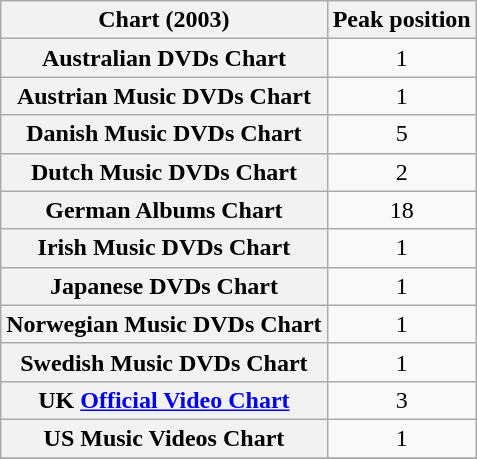<table class="wikitable plainrowheaders sortable" style="text-align:center;" border="1">
<tr>
<th scope="col">Chart (2003)</th>
<th scope="col">Peak position</th>
</tr>
<tr>
<th scope="row">Australian DVDs Chart</th>
<td>1</td>
</tr>
<tr>
<th scope="row">Austrian Music DVDs Chart</th>
<td>1</td>
</tr>
<tr>
<th scope="row">Danish Music DVDs Chart</th>
<td>5</td>
</tr>
<tr>
<th scope="row">Dutch Music DVDs Chart</th>
<td>2</td>
</tr>
<tr>
<th scope="row">German Albums Chart</th>
<td>18</td>
</tr>
<tr>
<th scope="row">Irish Music DVDs Chart</th>
<td>1</td>
</tr>
<tr>
<th scope="row">Japanese DVDs Chart</th>
<td>1</td>
</tr>
<tr>
<th scope="row">Norwegian Music DVDs Chart</th>
<td>1</td>
</tr>
<tr>
<th scope="row">Swedish Music DVDs Chart</th>
<td>1</td>
</tr>
<tr>
<th scope="row">UK <a href='#'>Official Video Chart</a></th>
<td>3</td>
</tr>
<tr>
<th scope="row">US Music Videos Chart</th>
<td>1</td>
</tr>
<tr>
</tr>
</table>
